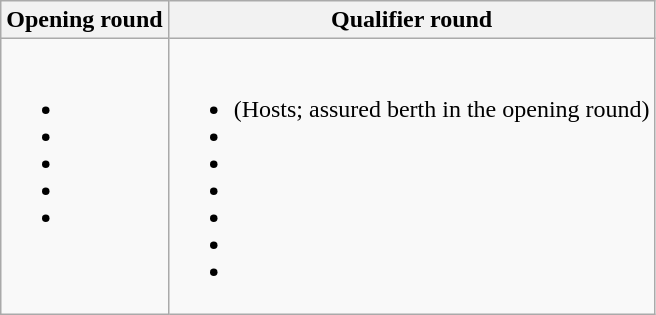<table class="wikitable">
<tr>
<th>Opening round</th>
<th>Qualifier round</th>
</tr>
<tr>
<td valign=top><br><ul><li></li><li></li><li></li><li></li><li></li></ul></td>
<td valign=top><br><ul><li> (Hosts; assured berth in the opening round)</li><li></li><li></li><li></li><li></li><li></li><li></li></ul></td>
</tr>
</table>
